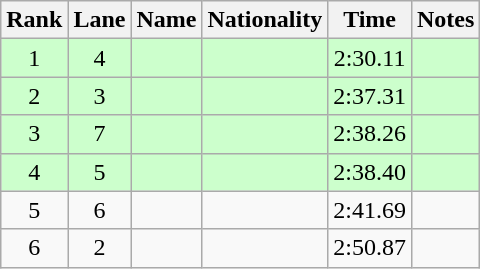<table class="wikitable sortable" style="text-align:center">
<tr>
<th>Rank</th>
<th>Lane</th>
<th>Name</th>
<th>Nationality</th>
<th>Time</th>
<th>Notes</th>
</tr>
<tr bgcolor=ccffcc>
<td>1</td>
<td>4</td>
<td align=left></td>
<td align=left></td>
<td>2:30.11</td>
<td><strong></strong> <strong></strong></td>
</tr>
<tr bgcolor=ccffcc>
<td>2</td>
<td>3</td>
<td align=left></td>
<td align=left></td>
<td>2:37.31</td>
<td><strong></strong></td>
</tr>
<tr bgcolor=ccffcc>
<td>3</td>
<td>7</td>
<td align=left></td>
<td align=left></td>
<td>2:38.26</td>
<td><strong></strong></td>
</tr>
<tr bgcolor=ccffcc>
<td>4</td>
<td>5</td>
<td align=left></td>
<td align=left></td>
<td>2:38.40</td>
<td><strong></strong></td>
</tr>
<tr>
<td>5</td>
<td>6</td>
<td align=left></td>
<td align=left></td>
<td>2:41.69</td>
<td></td>
</tr>
<tr>
<td>6</td>
<td>2</td>
<td align=left></td>
<td align=left></td>
<td>2:50.87</td>
<td></td>
</tr>
</table>
